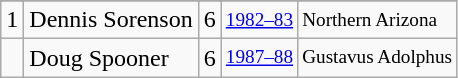<table class="wikitable">
<tr>
</tr>
<tr>
<td>1</td>
<td>Dennis Sorenson</td>
<td>6</td>
<td style="font-size:80%;"><a href='#'>1982–83</a></td>
<td style="font-size:80%;">Northern Arizona</td>
</tr>
<tr>
<td></td>
<td>Doug Spooner</td>
<td>6</td>
<td style="font-size:80%;"><a href='#'>1987–88</a></td>
<td style="font-size:80%;">Gustavus Adolphus</td>
</tr>
</table>
